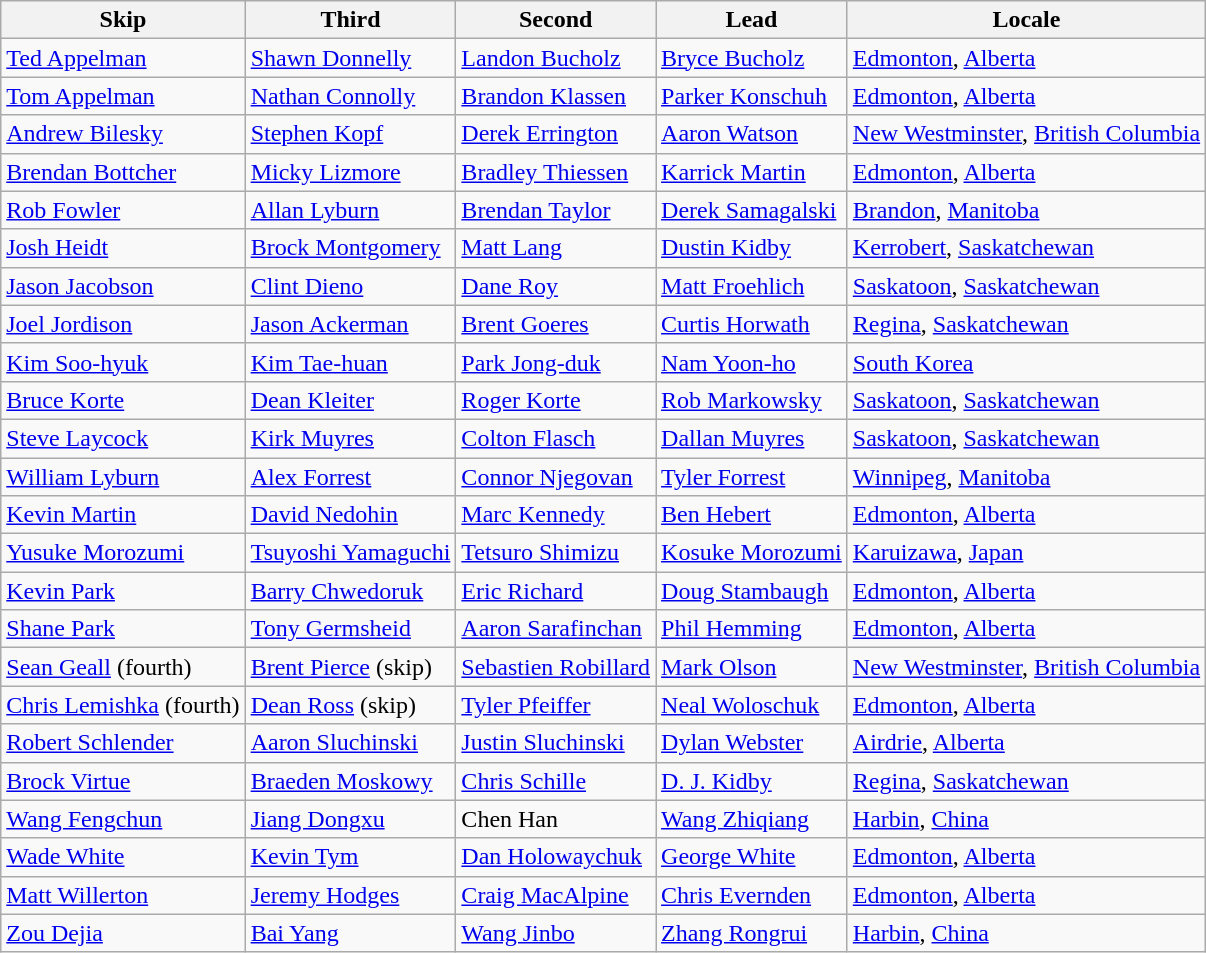<table class=wikitable>
<tr>
<th>Skip</th>
<th>Third</th>
<th>Second</th>
<th>Lead</th>
<th>Locale</th>
</tr>
<tr>
<td><a href='#'>Ted Appelman</a></td>
<td><a href='#'>Shawn Donnelly</a></td>
<td><a href='#'>Landon Bucholz</a></td>
<td><a href='#'>Bryce Bucholz</a></td>
<td> <a href='#'>Edmonton</a>, <a href='#'>Alberta</a></td>
</tr>
<tr>
<td><a href='#'>Tom Appelman</a></td>
<td><a href='#'>Nathan Connolly</a></td>
<td><a href='#'>Brandon Klassen</a></td>
<td><a href='#'>Parker Konschuh</a></td>
<td> <a href='#'>Edmonton</a>, <a href='#'>Alberta</a></td>
</tr>
<tr>
<td><a href='#'>Andrew Bilesky</a></td>
<td><a href='#'>Stephen Kopf</a></td>
<td><a href='#'>Derek Errington</a></td>
<td><a href='#'>Aaron Watson</a></td>
<td> <a href='#'>New Westminster</a>, <a href='#'>British Columbia</a></td>
</tr>
<tr>
<td><a href='#'>Brendan Bottcher</a></td>
<td><a href='#'>Micky Lizmore</a></td>
<td><a href='#'>Bradley Thiessen</a></td>
<td><a href='#'>Karrick Martin</a></td>
<td> <a href='#'>Edmonton</a>, <a href='#'>Alberta</a></td>
</tr>
<tr>
<td><a href='#'>Rob Fowler</a></td>
<td><a href='#'>Allan Lyburn</a></td>
<td><a href='#'>Brendan Taylor</a></td>
<td><a href='#'>Derek Samagalski</a></td>
<td> <a href='#'>Brandon</a>, <a href='#'>Manitoba</a></td>
</tr>
<tr>
<td><a href='#'>Josh Heidt</a></td>
<td><a href='#'>Brock Montgomery</a></td>
<td><a href='#'>Matt Lang</a></td>
<td><a href='#'>Dustin Kidby</a></td>
<td> <a href='#'>Kerrobert</a>, <a href='#'>Saskatchewan</a></td>
</tr>
<tr>
<td><a href='#'>Jason Jacobson</a></td>
<td><a href='#'>Clint Dieno</a></td>
<td><a href='#'>Dane Roy</a></td>
<td><a href='#'>Matt Froehlich</a></td>
<td> <a href='#'>Saskatoon</a>, <a href='#'>Saskatchewan</a></td>
</tr>
<tr>
<td><a href='#'>Joel Jordison</a></td>
<td><a href='#'>Jason Ackerman</a></td>
<td><a href='#'>Brent Goeres</a></td>
<td><a href='#'>Curtis Horwath</a></td>
<td> <a href='#'>Regina</a>, <a href='#'>Saskatchewan</a></td>
</tr>
<tr>
<td><a href='#'>Kim Soo-hyuk</a></td>
<td><a href='#'>Kim Tae-huan</a></td>
<td><a href='#'>Park Jong-duk</a></td>
<td><a href='#'>Nam Yoon-ho</a></td>
<td> <a href='#'>South Korea</a></td>
</tr>
<tr>
<td><a href='#'>Bruce Korte</a></td>
<td><a href='#'>Dean Kleiter</a></td>
<td><a href='#'>Roger Korte</a></td>
<td><a href='#'>Rob Markowsky</a></td>
<td> <a href='#'>Saskatoon</a>, <a href='#'>Saskatchewan</a></td>
</tr>
<tr>
<td><a href='#'>Steve Laycock</a></td>
<td><a href='#'>Kirk Muyres</a></td>
<td><a href='#'>Colton Flasch</a></td>
<td><a href='#'>Dallan Muyres</a></td>
<td> <a href='#'>Saskatoon</a>, <a href='#'>Saskatchewan</a></td>
</tr>
<tr>
<td><a href='#'>William Lyburn</a></td>
<td><a href='#'>Alex Forrest</a></td>
<td><a href='#'>Connor Njegovan</a></td>
<td><a href='#'>Tyler Forrest</a></td>
<td> <a href='#'>Winnipeg</a>, <a href='#'>Manitoba</a></td>
</tr>
<tr>
<td><a href='#'>Kevin Martin</a></td>
<td><a href='#'>David Nedohin</a></td>
<td><a href='#'>Marc Kennedy</a></td>
<td><a href='#'>Ben Hebert</a></td>
<td> <a href='#'>Edmonton</a>, <a href='#'>Alberta</a></td>
</tr>
<tr>
<td><a href='#'>Yusuke Morozumi</a></td>
<td><a href='#'>Tsuyoshi Yamaguchi</a></td>
<td><a href='#'>Tetsuro Shimizu</a></td>
<td><a href='#'>Kosuke Morozumi</a></td>
<td> <a href='#'>Karuizawa</a>, <a href='#'>Japan</a></td>
</tr>
<tr>
<td><a href='#'>Kevin Park</a></td>
<td><a href='#'>Barry Chwedoruk</a></td>
<td><a href='#'>Eric Richard</a></td>
<td><a href='#'>Doug Stambaugh</a></td>
<td> <a href='#'>Edmonton</a>, <a href='#'>Alberta</a></td>
</tr>
<tr>
<td><a href='#'>Shane Park</a></td>
<td><a href='#'>Tony Germsheid</a></td>
<td><a href='#'>Aaron Sarafinchan</a></td>
<td><a href='#'>Phil Hemming</a></td>
<td> <a href='#'>Edmonton</a>, <a href='#'>Alberta</a></td>
</tr>
<tr>
<td><a href='#'>Sean Geall</a> (fourth)</td>
<td><a href='#'>Brent Pierce</a> (skip)</td>
<td><a href='#'>Sebastien Robillard</a></td>
<td><a href='#'>Mark Olson</a></td>
<td> <a href='#'>New Westminster</a>, <a href='#'>British Columbia</a></td>
</tr>
<tr>
<td><a href='#'>Chris Lemishka</a> (fourth)</td>
<td><a href='#'>Dean Ross</a> (skip)</td>
<td><a href='#'>Tyler Pfeiffer</a></td>
<td><a href='#'>Neal Woloschuk</a></td>
<td> <a href='#'>Edmonton</a>, <a href='#'>Alberta</a></td>
</tr>
<tr>
<td><a href='#'>Robert Schlender</a></td>
<td><a href='#'>Aaron Sluchinski</a></td>
<td><a href='#'>Justin Sluchinski</a></td>
<td><a href='#'>Dylan Webster</a></td>
<td> <a href='#'>Airdrie</a>, <a href='#'>Alberta</a></td>
</tr>
<tr>
<td><a href='#'>Brock Virtue</a></td>
<td><a href='#'>Braeden Moskowy</a></td>
<td><a href='#'>Chris Schille</a></td>
<td><a href='#'>D. J. Kidby</a></td>
<td> <a href='#'>Regina</a>, <a href='#'>Saskatchewan</a></td>
</tr>
<tr>
<td><a href='#'>Wang Fengchun</a></td>
<td><a href='#'>Jiang Dongxu</a></td>
<td>Chen Han</td>
<td><a href='#'>Wang Zhiqiang</a></td>
<td> <a href='#'>Harbin</a>, <a href='#'>China</a></td>
</tr>
<tr>
<td><a href='#'>Wade White</a></td>
<td><a href='#'>Kevin Tym</a></td>
<td><a href='#'>Dan Holowaychuk</a></td>
<td><a href='#'>George White</a></td>
<td> <a href='#'>Edmonton</a>, <a href='#'>Alberta</a></td>
</tr>
<tr>
<td><a href='#'>Matt Willerton</a></td>
<td><a href='#'>Jeremy Hodges</a></td>
<td><a href='#'>Craig MacAlpine</a></td>
<td><a href='#'>Chris Evernden</a></td>
<td> <a href='#'>Edmonton</a>, <a href='#'>Alberta</a></td>
</tr>
<tr>
<td><a href='#'>Zou Dejia</a></td>
<td><a href='#'>Bai Yang</a></td>
<td><a href='#'>Wang Jinbo</a></td>
<td><a href='#'>Zhang Rongrui</a></td>
<td> <a href='#'>Harbin</a>, <a href='#'>China</a></td>
</tr>
</table>
